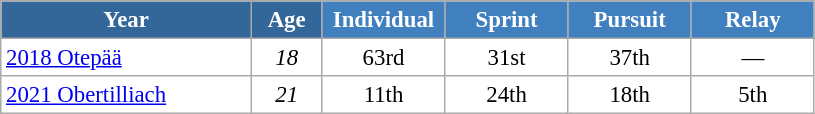<table class="wikitable" style="font-size:95%; text-align:center; border:grey solid 1px; border-collapse:collapse; background:#ffffff;">
<tr>
<th style="background-color:#369; color:white;    width:160px;">Year</th>
<th style="background-color:#369; color:white;    width:40px;">Age</th>
<th style="background-color:#4180be; color:white; width:75px;">Individual</th>
<th style="background-color:#4180be; color:white; width:75px;">Sprint</th>
<th style="background-color:#4180be; color:white; width:75px;">Pursuit</th>
<th style="background-color:#4180be; color:white; width:75px;">Relay</th>
</tr>
<tr>
<td align=left> <a href='#'>2018 Otepää</a></td>
<td><em>18</em></td>
<td>63rd</td>
<td>31st</td>
<td>37th</td>
<td>—</td>
</tr>
<tr>
<td align=left> <a href='#'>2021 Obertilliach</a></td>
<td><em>21</em></td>
<td>11th</td>
<td>24th</td>
<td>18th</td>
<td>5th</td>
</tr>
</table>
